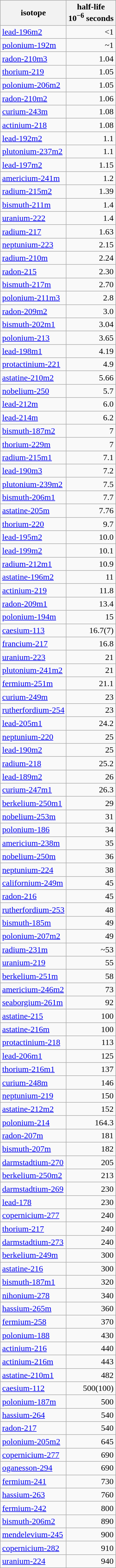<table class="wikitable sortable">
<tr>
<th>isotope</th>
<th class=unsortable>half-life<br>10<sup>−6</sup> seconds</th>
</tr>
<tr>
<td><a href='#'>lead-196m2</a></td>
<td align=right><1</td>
</tr>
<tr>
<td><a href='#'>polonium-192m</a></td>
<td align=right>~1</td>
</tr>
<tr>
<td><a href='#'>radon-210m3</a></td>
<td align=right>1.04</td>
</tr>
<tr>
<td><a href='#'>thorium-219</a></td>
<td align=right>1.05</td>
</tr>
<tr>
<td><a href='#'>polonium-206m2</a></td>
<td align=right>1.05</td>
</tr>
<tr>
<td><a href='#'>radon-210m2</a></td>
<td align=right>1.06</td>
</tr>
<tr>
<td><a href='#'>curium-243m</a></td>
<td align=right>1.08</td>
</tr>
<tr>
<td><a href='#'>actinium-218</a></td>
<td align=right>1.08</td>
</tr>
<tr>
<td><a href='#'>lead-192m2</a></td>
<td align=right>1.1</td>
</tr>
<tr>
<td><a href='#'>plutonium-237m2</a></td>
<td align=right>1.1</td>
</tr>
<tr>
<td><a href='#'>lead-197m2</a></td>
<td align=right>1.15</td>
</tr>
<tr>
<td><a href='#'>americium-241m</a></td>
<td align=right>1.2</td>
</tr>
<tr>
<td><a href='#'>radium-215m2</a></td>
<td align=right>1.39</td>
</tr>
<tr>
<td><a href='#'>bismuth-211m</a></td>
<td align=right>1.4</td>
</tr>
<tr>
<td><a href='#'>uranium-222</a></td>
<td align=right>1.4</td>
</tr>
<tr>
<td><a href='#'>radium-217</a></td>
<td align=right>1.63</td>
</tr>
<tr>
<td><a href='#'>neptunium-223</a></td>
<td align=right>2.15</td>
</tr>
<tr>
<td><a href='#'>radium-210m</a></td>
<td align=right>2.24</td>
</tr>
<tr>
<td><a href='#'>radon-215</a></td>
<td align=right>2.30</td>
</tr>
<tr>
<td><a href='#'>bismuth-217m</a></td>
<td align=right>2.70</td>
</tr>
<tr>
<td><a href='#'>polonium-211m3</a></td>
<td align=right>2.8</td>
</tr>
<tr>
<td><a href='#'>radon-209m2</a></td>
<td align=right>3.0</td>
</tr>
<tr>
<td><a href='#'>bismuth-202m1</a></td>
<td align=right>3.04</td>
</tr>
<tr>
<td><a href='#'>polonium-213</a></td>
<td align=right>3.65</td>
</tr>
<tr>
<td><a href='#'>lead-198m1</a></td>
<td align=right>4.19</td>
</tr>
<tr>
<td><a href='#'>protactinium-221</a></td>
<td align=right>4.9</td>
</tr>
<tr>
<td><a href='#'>astatine-210m2</a></td>
<td align=right>5.66</td>
</tr>
<tr>
<td><a href='#'>nobelium-250</a></td>
<td align=right>5.7</td>
</tr>
<tr>
<td><a href='#'>lead-212m</a></td>
<td align=right>6.0</td>
</tr>
<tr>
<td><a href='#'>lead-214m</a></td>
<td align=right>6.2</td>
</tr>
<tr>
<td><a href='#'>bismuth-187m2</a></td>
<td align=right>7</td>
</tr>
<tr>
<td><a href='#'>thorium-229m</a></td>
<td align=right>7</td>
</tr>
<tr>
<td><a href='#'>radium-215m1</a></td>
<td align=right>7.1</td>
</tr>
<tr>
<td><a href='#'>lead-190m3</a></td>
<td align=right>7.2</td>
</tr>
<tr>
<td><a href='#'>plutonium-239m2</a></td>
<td align=right>7.5</td>
</tr>
<tr>
<td><a href='#'>bismuth-206m1</a></td>
<td align=right>7.7</td>
</tr>
<tr>
<td><a href='#'>astatine-205m</a></td>
<td align=right>7.76</td>
</tr>
<tr>
<td><a href='#'>thorium-220</a></td>
<td align=right>9.7</td>
</tr>
<tr>
<td><a href='#'>lead-195m2</a></td>
<td align=right>10.0</td>
</tr>
<tr>
<td><a href='#'>lead-199m2</a></td>
<td align=right>10.1</td>
</tr>
<tr>
<td><a href='#'>radium-212m1</a></td>
<td align=right>10.9</td>
</tr>
<tr>
<td><a href='#'>astatine-196m2</a></td>
<td align=right>11</td>
</tr>
<tr>
<td><a href='#'>actinium-219</a></td>
<td align=right>11.8</td>
</tr>
<tr>
<td><a href='#'>radon-209m1</a></td>
<td align=right>13.4</td>
</tr>
<tr>
<td><a href='#'>polonium-194m</a></td>
<td align=right>15</td>
</tr>
<tr>
<td><a href='#'>caesium-113</a></td>
<td align=right>16.7(7)</td>
</tr>
<tr>
<td><a href='#'>francium-217</a></td>
<td align=right>16.8</td>
</tr>
<tr>
<td><a href='#'>uranium-223</a></td>
<td align=right>21</td>
</tr>
<tr>
<td><a href='#'>plutonium-241m2</a></td>
<td align=right>21</td>
</tr>
<tr>
<td><a href='#'>fermium-251m</a></td>
<td align=right>21.1</td>
</tr>
<tr>
<td><a href='#'>curium-249m</a></td>
<td align=right>23</td>
</tr>
<tr>
<td><a href='#'>rutherfordium-254</a></td>
<td align=right>23</td>
</tr>
<tr>
<td><a href='#'>lead-205m1</a></td>
<td align=right>24.2</td>
</tr>
<tr>
<td><a href='#'>neptunium-220</a></td>
<td align=right>25</td>
</tr>
<tr>
<td><a href='#'>lead-190m2</a></td>
<td align=right>25</td>
</tr>
<tr>
<td><a href='#'>radium-218</a></td>
<td align=right>25.2</td>
</tr>
<tr>
<td><a href='#'>lead-189m2</a></td>
<td align=right>26</td>
</tr>
<tr>
<td><a href='#'>curium-247m1</a></td>
<td align=right>26.3</td>
</tr>
<tr>
<td><a href='#'>berkelium-250m1</a></td>
<td align=right>29</td>
</tr>
<tr>
<td><a href='#'>nobelium-253m</a></td>
<td align=right>31</td>
</tr>
<tr>
<td><a href='#'>polonium-186</a></td>
<td align=right>34</td>
</tr>
<tr>
<td><a href='#'>americium-238m</a></td>
<td align=right>35</td>
</tr>
<tr>
<td><a href='#'>nobelium-250m</a></td>
<td align=right>36</td>
</tr>
<tr>
<td><a href='#'>neptunium-224</a></td>
<td align=right>38</td>
</tr>
<tr>
<td><a href='#'>californium-249m</a></td>
<td align=right>45</td>
</tr>
<tr>
<td><a href='#'>radon-216</a></td>
<td align=right>45</td>
</tr>
<tr>
<td><a href='#'>rutherfordium-253</a></td>
<td align=right>48</td>
</tr>
<tr>
<td><a href='#'>bismuth-185m</a></td>
<td align=right>49</td>
</tr>
<tr>
<td><a href='#'>polonium-207m2</a></td>
<td align=right>49</td>
</tr>
<tr>
<td><a href='#'>radium-231m</a></td>
<td align=right>~53</td>
</tr>
<tr>
<td><a href='#'>uranium-219</a></td>
<td align=right>55</td>
</tr>
<tr>
<td><a href='#'>berkelium-251m</a></td>
<td align=right>58</td>
</tr>
<tr>
<td><a href='#'>americium-246m2</a></td>
<td align=right>73</td>
</tr>
<tr>
<td><a href='#'>seaborgium-261m</a></td>
<td align=right>92</td>
</tr>
<tr>
<td><a href='#'>astatine-215</a></td>
<td align=right>100</td>
</tr>
<tr>
<td><a href='#'>astatine-216m</a></td>
<td align=right>100</td>
</tr>
<tr>
<td><a href='#'>protactinium-218</a></td>
<td align=right>113</td>
</tr>
<tr>
<td><a href='#'>lead-206m1</a></td>
<td align=right>125</td>
</tr>
<tr>
<td><a href='#'>thorium-216m1</a></td>
<td align=right>137</td>
</tr>
<tr>
<td><a href='#'>curium-248m</a></td>
<td align=right>146</td>
</tr>
<tr>
<td><a href='#'>neptunium-219</a></td>
<td align=right>150</td>
</tr>
<tr>
<td><a href='#'>astatine-212m2</a></td>
<td align=right>152</td>
</tr>
<tr>
<td><a href='#'>polonium-214</a></td>
<td align=right>164.3</td>
</tr>
<tr>
<td><a href='#'>radon-207m</a></td>
<td align=right>181</td>
</tr>
<tr>
<td><a href='#'>bismuth-207m</a></td>
<td align=right>182</td>
</tr>
<tr>
<td><a href='#'>darmstadtium-270</a></td>
<td align=right>205</td>
</tr>
<tr>
<td><a href='#'>berkelium-250m2</a></td>
<td align=right>213</td>
</tr>
<tr>
<td><a href='#'>darmstadtium-269</a></td>
<td align=right>230</td>
</tr>
<tr>
<td><a href='#'>lead-178</a></td>
<td align=right>230</td>
</tr>
<tr>
<td><a href='#'>copernicium-277</a></td>
<td align=right>240</td>
</tr>
<tr>
<td><a href='#'>thorium-217</a></td>
<td align=right>240</td>
</tr>
<tr>
<td><a href='#'>darmstadtium-273</a></td>
<td align=right>240</td>
</tr>
<tr>
<td><a href='#'>berkelium-249m</a></td>
<td align=right>300</td>
</tr>
<tr>
<td><a href='#'>astatine-216</a></td>
<td align=right>300</td>
</tr>
<tr>
<td><a href='#'>bismuth-187m1</a></td>
<td align=right>320</td>
</tr>
<tr>
<td><a href='#'>nihonium-278</a></td>
<td align=right>340</td>
</tr>
<tr>
<td><a href='#'>hassium-265m</a></td>
<td align=right>360</td>
</tr>
<tr>
<td><a href='#'>fermium-258</a></td>
<td align=right>370</td>
</tr>
<tr>
<td><a href='#'>polonium-188</a></td>
<td align=right>430</td>
</tr>
<tr>
<td><a href='#'>actinium-216</a></td>
<td align=right>440</td>
</tr>
<tr>
<td><a href='#'>actinium-216m</a></td>
<td align=right>443</td>
</tr>
<tr>
<td><a href='#'>astatine-210m1</a></td>
<td align=right>482</td>
</tr>
<tr>
<td><a href='#'>caesium-112</a></td>
<td align=right>500(100)</td>
</tr>
<tr>
<td><a href='#'>polonium-187m</a></td>
<td align=right>500</td>
</tr>
<tr>
<td><a href='#'>hassium-264</a></td>
<td align=right>540</td>
</tr>
<tr>
<td><a href='#'>radon-217</a></td>
<td align=right>540</td>
</tr>
<tr>
<td><a href='#'>polonium-205m2</a></td>
<td align=right>645</td>
</tr>
<tr>
<td><a href='#'>copernicium-277</a></td>
<td align=right>690</td>
</tr>
<tr>
<td><a href='#'>oganesson-294</a></td>
<td align=right>690</td>
</tr>
<tr>
<td><a href='#'>fermium-241</a></td>
<td align=right>730</td>
</tr>
<tr>
<td><a href='#'>hassium-263</a></td>
<td align=right>760</td>
</tr>
<tr>
<td><a href='#'>fermium-242</a></td>
<td align=right>800</td>
</tr>
<tr>
<td><a href='#'>bismuth-206m2</a></td>
<td align=right>890</td>
</tr>
<tr>
<td><a href='#'>mendelevium-245</a></td>
<td align=right>900</td>
</tr>
<tr>
<td><a href='#'>copernicium-282</a></td>
<td align=right>910</td>
</tr>
<tr>
<td><a href='#'>uranium-224</a></td>
<td align=right>940</td>
</tr>
</table>
